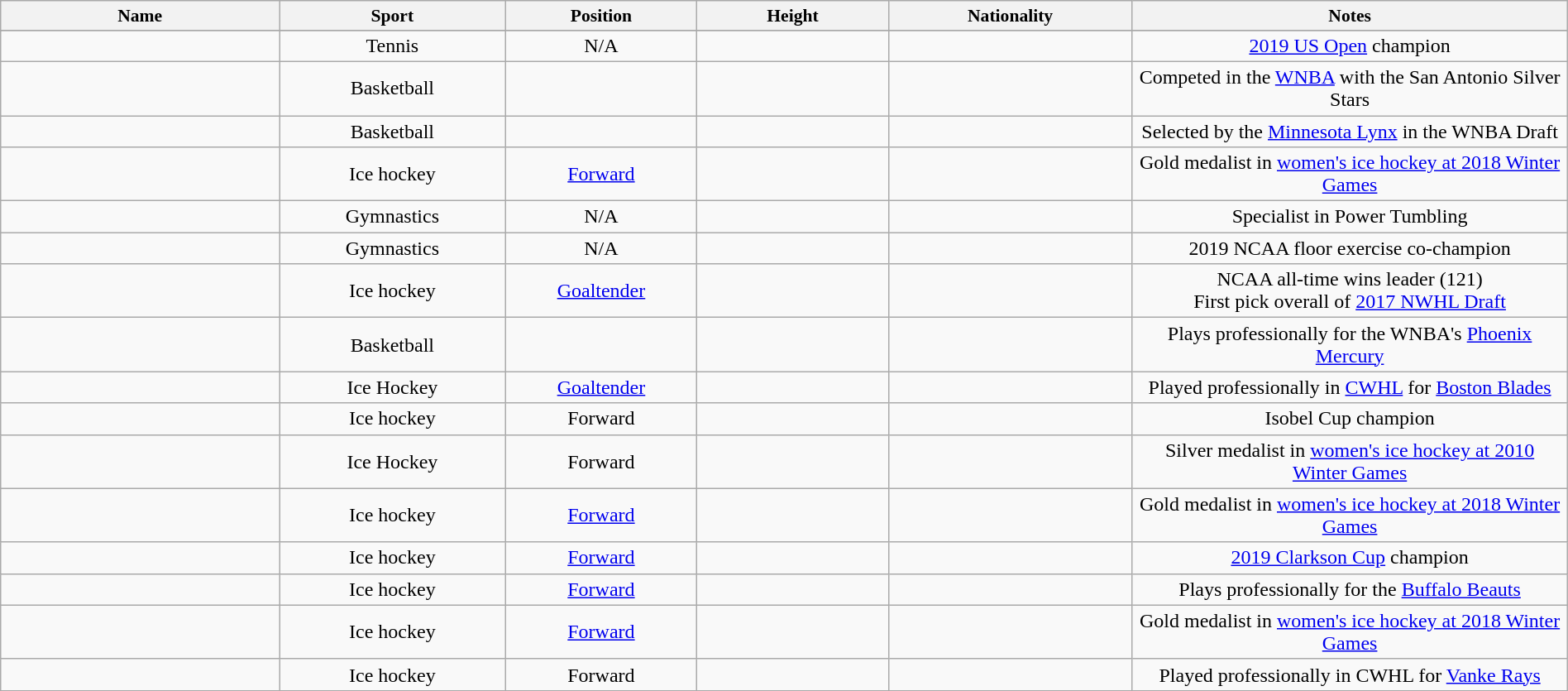<table class="wikitable sortable" width="100%">
<tr align="center"  style="font-size: 90%; text-align: center;">
<th style="width: 16%;">Name</th>
<th style="width: 13%;">Sport</th>
<th style="width: 11%;">Position</th>
<th style="width: 11%;">Height</th>
<th style="width: 14%;">Nationality</th>
<th style="width: 25%;">Notes</th>
</tr>
<tr>
</tr>
<tr align="center" bgcolor="">
<td></td>
<td>Tennis</td>
<td>N/A</td>
<td></td>
<td></td>
<td><a href='#'>2019 US Open</a> champion</td>
</tr>
<tr align="center" bgcolor="">
<td></td>
<td>Basketball</td>
<td></td>
<td></td>
<td></td>
<td>Competed in the <a href='#'>WNBA</a> with the San Antonio Silver Stars</td>
</tr>
<tr align="center" bgcolor="">
<td></td>
<td>Basketball</td>
<td></td>
<td></td>
<td></td>
<td>Selected by the <a href='#'>Minnesota Lynx</a> in the WNBA Draft</td>
</tr>
<tr align="center" bgcolor="">
<td></td>
<td>Ice hockey</td>
<td><a href='#'>Forward</a></td>
<td></td>
<td></td>
<td>Gold medalist in <a href='#'>women's ice hockey at 2018 Winter Games</a></td>
</tr>
<tr align="center" bgcolor="">
<td></td>
<td>Gymnastics</td>
<td>N/A</td>
<td></td>
<td></td>
<td>Specialist in Power Tumbling</td>
</tr>
<tr align="center" bgcolor="">
<td></td>
<td>Gymnastics</td>
<td>N/A</td>
<td></td>
<td></td>
<td>2019 NCAA floor exercise co-champion</td>
</tr>
<tr align="center" bgcolor="">
<td></td>
<td>Ice hockey</td>
<td><a href='#'>Goaltender</a></td>
<td></td>
<td></td>
<td>NCAA all-time wins leader (121)<br>First pick overall of <a href='#'>2017 NWHL Draft</a></td>
</tr>
<tr align="center" bgcolor="">
<td></td>
<td>Basketball</td>
<td></td>
<td></td>
<td></td>
<td>Plays professionally for the WNBA's <a href='#'>Phoenix Mercury</a></td>
</tr>
<tr align="center" bgcolor="">
<td></td>
<td>Ice Hockey</td>
<td><a href='#'>Goaltender</a></td>
<td></td>
<td></td>
<td>Played professionally in <a href='#'>CWHL</a> for <a href='#'>Boston Blades</a></td>
</tr>
<tr align="center" bgcolor="">
<td></td>
<td>Ice hockey</td>
<td>Forward</td>
<td></td>
<td></td>
<td>Isobel Cup champion</td>
</tr>
<tr align="center" bgcolor="">
<td></td>
<td>Ice Hockey</td>
<td>Forward</td>
<td></td>
<td></td>
<td>Silver medalist in <a href='#'>women's ice hockey at 2010 Winter Games</a></td>
</tr>
<tr align="center" bgcolor="">
<td></td>
<td>Ice hockey</td>
<td><a href='#'>Forward</a></td>
<td></td>
<td></td>
<td>Gold medalist in <a href='#'>women's ice hockey at 2018 Winter Games</a></td>
</tr>
<tr align="center" bgcolor="">
<td></td>
<td>Ice hockey</td>
<td><a href='#'>Forward</a></td>
<td></td>
<td></td>
<td><a href='#'>2019 Clarkson Cup</a> champion</td>
</tr>
<tr align="center" bgcolor="">
<td></td>
<td>Ice hockey</td>
<td><a href='#'>Forward</a></td>
<td></td>
<td></td>
<td>Plays professionally for the <a href='#'>Buffalo Beauts</a></td>
</tr>
<tr align="center" bgcolor="">
<td></td>
<td>Ice hockey</td>
<td><a href='#'>Forward</a></td>
<td></td>
<td></td>
<td>Gold medalist in <a href='#'>women's ice hockey at 2018 Winter Games</a></td>
</tr>
<tr align="center" bgcolor="">
<td></td>
<td>Ice hockey</td>
<td>Forward</td>
<td></td>
<td></td>
<td>Played professionally in CWHL for <a href='#'>Vanke Rays</a></td>
</tr>
<tr align="center" bgcolor="">
</tr>
</table>
